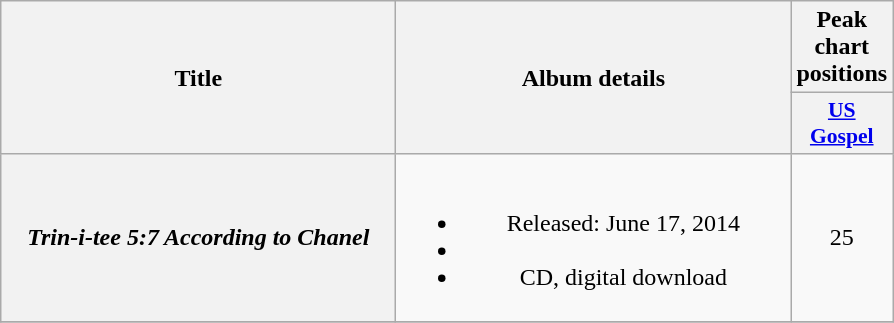<table class="wikitable plainrowheaders" style="text-align:center;">
<tr>
<th scope="col" rowspan="2" style="width:16em;">Title</th>
<th scope="col" rowspan="2" style="width:16em;">Album details</th>
<th scope="col" colspan="1">Peak chart positions</th>
</tr>
<tr>
<th style="width:3em; font-size:90%"><a href='#'>US<br>Gospel</a></th>
</tr>
<tr>
<th scope="row"><em>Trin-i-tee 5:7 According to Chanel</em></th>
<td><br><ul><li>Released: June 17, 2014</li><li></li><li>CD, digital download</li></ul></td>
<td>25</td>
</tr>
<tr>
</tr>
</table>
